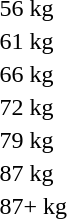<table>
<tr>
<td>56 kg</td>
<td></td>
<td></td>
<td></td>
</tr>
<tr>
<td>61 kg</td>
<td></td>
<td></td>
<td></td>
</tr>
<tr>
<td>66 kg</td>
<td></td>
<td></td>
<td></td>
</tr>
<tr>
<td>72 kg</td>
<td></td>
<td></td>
<td></td>
</tr>
<tr>
<td>79 kg</td>
<td></td>
<td></td>
<td></td>
</tr>
<tr>
<td>87 kg</td>
<td></td>
<td></td>
<td></td>
</tr>
<tr>
<td>87+ kg</td>
<td></td>
<td></td>
<td></td>
</tr>
</table>
